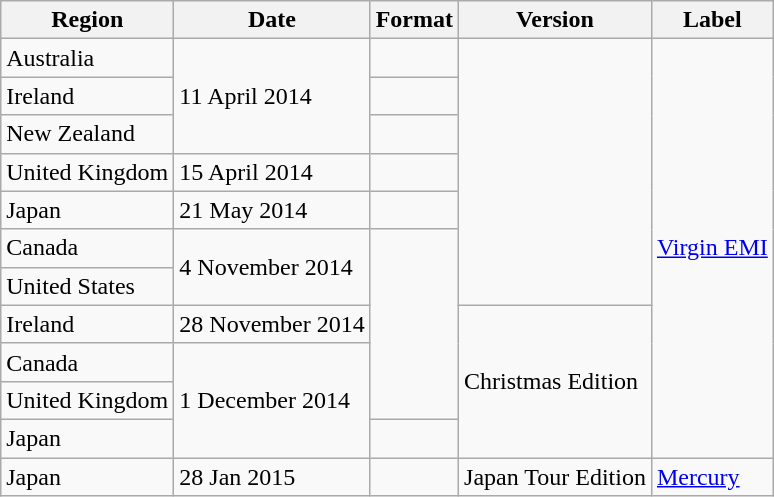<table class="wikitable">
<tr>
<th scope="col">Region</th>
<th scope="col">Date</th>
<th scope="col">Format</th>
<th scope="col">Version</th>
<th scope="col">Label</th>
</tr>
<tr>
<td>Australia</td>
<td rowspan="3">11 April 2014</td>
<td></td>
<td rowspan="7"></td>
<td rowspan="11"><a href='#'>Virgin EMI</a></td>
</tr>
<tr>
<td>Ireland</td>
<td></td>
</tr>
<tr>
<td>New Zealand</td>
<td></td>
</tr>
<tr>
<td>United Kingdom</td>
<td>15 April 2014</td>
<td></td>
</tr>
<tr>
<td>Japan</td>
<td>21 May 2014</td>
<td></td>
</tr>
<tr>
<td>Canada</td>
<td rowspan="2">4 November 2014</td>
<td rowspan="5"></td>
</tr>
<tr>
<td>United States</td>
</tr>
<tr>
<td>Ireland</td>
<td>28 November 2014</td>
<td rowspan="4">Christmas Edition</td>
</tr>
<tr>
<td>Canada</td>
<td rowspan="3">1 December 2014</td>
</tr>
<tr>
<td>United Kingdom</td>
</tr>
<tr>
<td>Japan</td>
<td></td>
</tr>
<tr>
<td>Japan</td>
<td>28 Jan 2015</td>
<td></td>
<td>Japan Tour Edition</td>
<td><a href='#'>Mercury</a></td>
</tr>
</table>
